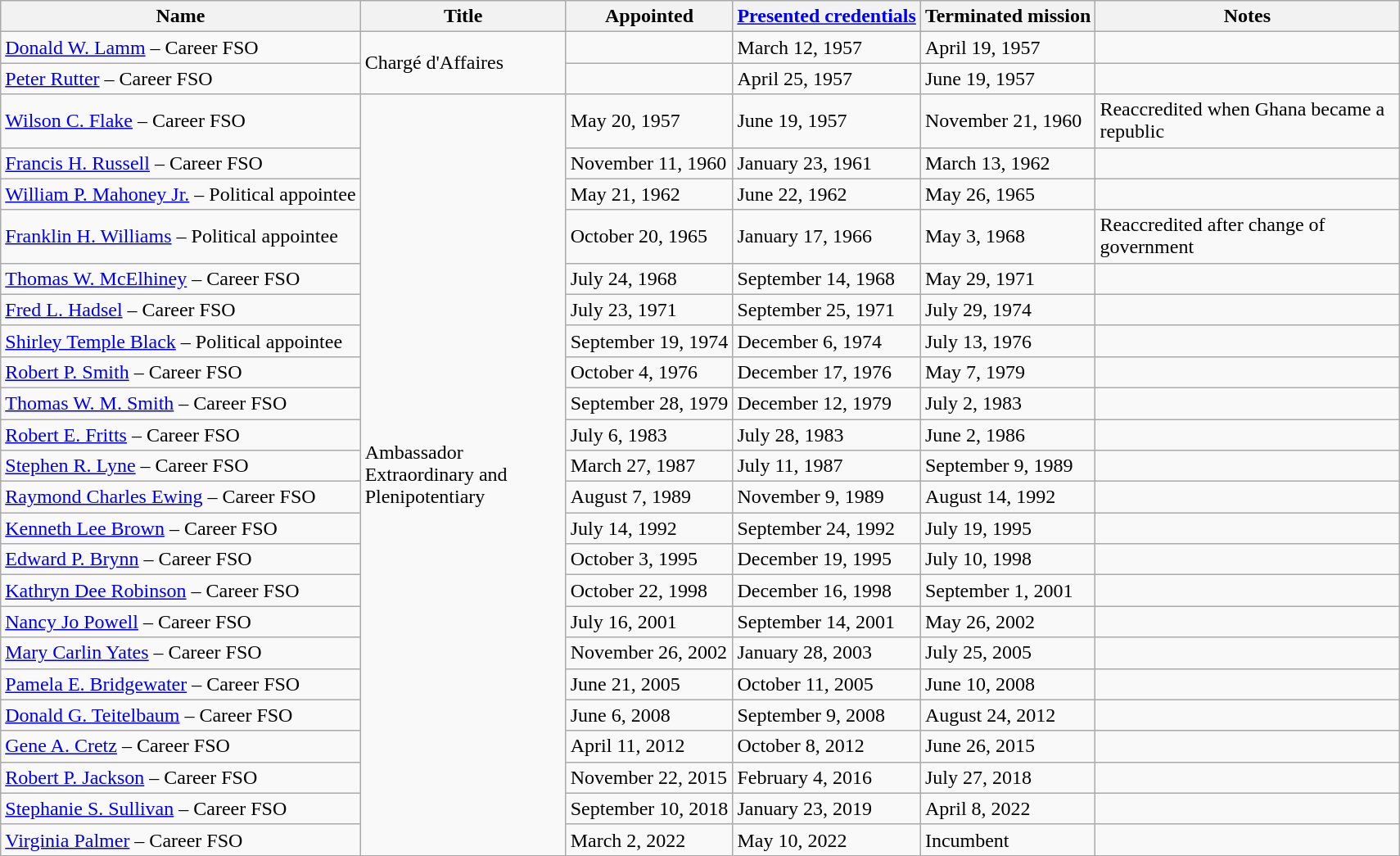<table class="wikitable">
<tr>
<th>Name</th>
<th style="width: 160px;">Title</th>
<th>Appointed</th>
<th><a href='#'>Presented credentials</a></th>
<th>Terminated mission</th>
<th style="width: 240px;">Notes</th>
</tr>
<tr>
<td><a href='#'>Donald W. Lamm</a> – Career FSO</td>
<td rowspan="2">Chargé d'Affaires</td>
<td></td>
<td>March 12, 1957</td>
<td>April 19, 1957</td>
<td></td>
</tr>
<tr>
<td><a href='#'>Peter Rutter</a> – Career FSO</td>
<td></td>
<td>April 25, 1957</td>
<td>June 19, 1957</td>
<td></td>
</tr>
<tr>
<td><a href='#'>Wilson C. Flake</a> – Career FSO</td>
<td rowspan="23">Ambassador Extraordinary and Plenipotentiary</td>
<td>May 20, 1957</td>
<td>June 19, 1957</td>
<td>November 21, 1960</td>
<td>Reaccredited when Ghana became a republic</td>
</tr>
<tr>
<td><a href='#'>Francis H. Russell</a> – Career FSO</td>
<td>November 11, 1960</td>
<td>January 23, 1961</td>
<td>March 13, 1962</td>
<td></td>
</tr>
<tr>
<td><a href='#'>William P. Mahoney Jr.</a> – Political appointee</td>
<td>May 21, 1962</td>
<td>June 22, 1962</td>
<td>May 26, 1965</td>
<td></td>
</tr>
<tr>
<td><a href='#'>Franklin H. Williams</a> – Political appointee</td>
<td>October 20, 1965</td>
<td>January 17, 1966</td>
<td>May 3, 1968</td>
<td>Reaccredited after change of government</td>
</tr>
<tr>
<td><a href='#'>Thomas W. McElhiney</a> – Career FSO</td>
<td>July 24, 1968</td>
<td>September 14, 1968</td>
<td>May 29, 1971</td>
<td></td>
</tr>
<tr>
<td><a href='#'>Fred L. Hadsel</a> – Career FSO</td>
<td>July 23, 1971</td>
<td>September 25, 1971</td>
<td>July 29, 1974</td>
<td></td>
</tr>
<tr>
<td><a href='#'>Shirley Temple Black</a> – Political appointee</td>
<td>September 19, 1974</td>
<td>December 6, 1974</td>
<td>July 13, 1976</td>
<td></td>
</tr>
<tr>
<td><a href='#'>Robert P. Smith</a> – Career FSO</td>
<td>October 4, 1976</td>
<td>December 17, 1976</td>
<td>May 7, 1979</td>
<td></td>
</tr>
<tr>
<td><a href='#'>Thomas W. M. Smith</a> – Career FSO</td>
<td>September 28, 1979</td>
<td>December 12, 1979</td>
<td>July 2, 1983</td>
<td></td>
</tr>
<tr>
<td><a href='#'>Robert E. Fritts</a> – Career FSO</td>
<td>July 6, 1983</td>
<td>July 28, 1983</td>
<td>June 2, 1986</td>
<td></td>
</tr>
<tr>
<td><a href='#'>Stephen R. Lyne</a> – Career FSO</td>
<td>March 27, 1987</td>
<td>July 11, 1987</td>
<td>September 9, 1989</td>
<td></td>
</tr>
<tr>
<td><a href='#'>Raymond Charles Ewing</a> – Career FSO</td>
<td>August 7, 1989</td>
<td>November 9, 1989</td>
<td>August 14, 1992</td>
<td></td>
</tr>
<tr>
<td><a href='#'>Kenneth Lee Brown</a> – Career FSO</td>
<td>July 14, 1992</td>
<td>September 24, 1992</td>
<td>July 19, 1995</td>
<td></td>
</tr>
<tr>
<td><a href='#'>Edward P. Brynn</a> – Career FSO</td>
<td>October 3, 1995</td>
<td>December 19, 1995</td>
<td>July 10, 1998</td>
<td></td>
</tr>
<tr>
<td><a href='#'>Kathryn Dee Robinson</a> – Career FSO</td>
<td>October 22, 1998</td>
<td>December 16, 1998</td>
<td>September 1, 2001</td>
<td></td>
</tr>
<tr>
<td><a href='#'>Nancy Jo Powell</a> – Career FSO</td>
<td>July 16, 2001</td>
<td>September 14, 2001</td>
<td>May 26, 2002</td>
<td></td>
</tr>
<tr>
<td><a href='#'>Mary Carlin Yates</a> – Career FSO</td>
<td>November 26, 2002</td>
<td>January 28, 2003</td>
<td>July 25, 2005</td>
<td></td>
</tr>
<tr>
<td><a href='#'>Pamela E. Bridgewater</a> – Career FSO</td>
<td>June 21, 2005</td>
<td>October 11, 2005</td>
<td>June 10, 2008</td>
<td></td>
</tr>
<tr>
<td><a href='#'>Donald G. Teitelbaum</a> – Career FSO</td>
<td>June 6, 2008</td>
<td>September 9, 2008</td>
<td>August 24, 2012</td>
<td></td>
</tr>
<tr>
<td><a href='#'>Gene A. Cretz</a> – Career FSO</td>
<td>April 11, 2012</td>
<td>October 8, 2012</td>
<td>June 26, 2015</td>
<td></td>
</tr>
<tr>
<td><a href='#'>Robert P. Jackson</a> – Career FSO</td>
<td>November 22, 2015</td>
<td>February 4, 2016</td>
<td>July 27, 2018</td>
<td></td>
</tr>
<tr>
<td><a href='#'>Stephanie S. Sullivan</a> – Career FSO</td>
<td>September 10, 2018</td>
<td>January 23, 2019</td>
<td>April 8, 2022</td>
<td></td>
</tr>
<tr>
<td><a href='#'>Virginia Palmer</a> – Career FSO</td>
<td>March 2, 2022</td>
<td>May 10, 2022</td>
<td>Incumbent</td>
<td></td>
</tr>
</table>
